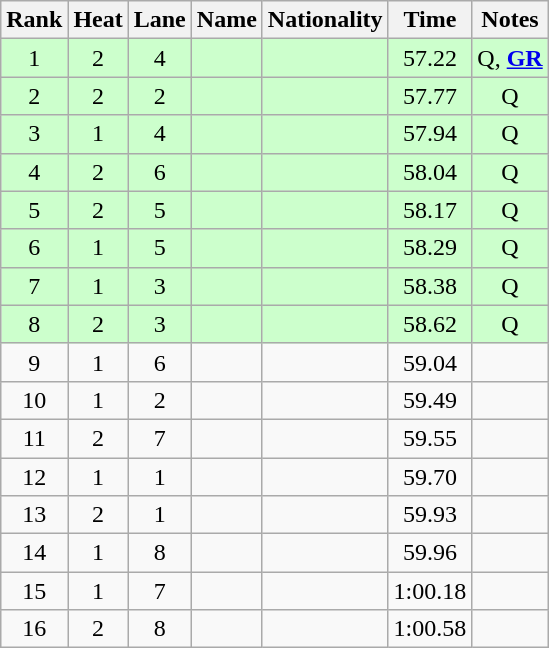<table class="wikitable sortable" style="text-align:center">
<tr>
<th>Rank</th>
<th>Heat</th>
<th>Lane</th>
<th>Name</th>
<th>Nationality</th>
<th>Time</th>
<th>Notes</th>
</tr>
<tr bgcolor="ccffcc">
<td>1</td>
<td>2</td>
<td>4</td>
<td align="left"></td>
<td align="left"></td>
<td>57.22</td>
<td>Q, <strong><a href='#'>GR</a></strong></td>
</tr>
<tr bgcolor="ccffcc">
<td>2</td>
<td>2</td>
<td>2</td>
<td align="left"></td>
<td align="left"></td>
<td>57.77</td>
<td>Q</td>
</tr>
<tr bgcolor="ccffcc">
<td>3</td>
<td>1</td>
<td>4</td>
<td align="left"></td>
<td align="left"></td>
<td>57.94</td>
<td>Q</td>
</tr>
<tr bgcolor="ccffcc">
<td>4</td>
<td>2</td>
<td>6</td>
<td align="left"></td>
<td align="left"></td>
<td>58.04</td>
<td>Q</td>
</tr>
<tr bgcolor="ccffcc">
<td>5</td>
<td>2</td>
<td>5</td>
<td align="left"></td>
<td align="left"></td>
<td>58.17</td>
<td>Q</td>
</tr>
<tr bgcolor="ccffcc">
<td>6</td>
<td>1</td>
<td>5</td>
<td align="left"></td>
<td align="left"></td>
<td>58.29</td>
<td>Q</td>
</tr>
<tr bgcolor="ccffcc">
<td>7</td>
<td>1</td>
<td>3</td>
<td align="left"></td>
<td align="left"></td>
<td>58.38</td>
<td>Q</td>
</tr>
<tr bgcolor="ccffcc">
<td>8</td>
<td>2</td>
<td>3</td>
<td align="left"></td>
<td align="left"></td>
<td>58.62</td>
<td>Q</td>
</tr>
<tr>
<td>9</td>
<td>1</td>
<td>6</td>
<td align="left"></td>
<td align="left"></td>
<td>59.04</td>
<td></td>
</tr>
<tr>
<td>10</td>
<td>1</td>
<td>2</td>
<td align="left"></td>
<td align="left"></td>
<td>59.49</td>
<td></td>
</tr>
<tr>
<td>11</td>
<td>2</td>
<td>7</td>
<td align="left"></td>
<td align="left"></td>
<td>59.55</td>
<td></td>
</tr>
<tr>
<td>12</td>
<td>1</td>
<td>1</td>
<td align="left"></td>
<td align="left"></td>
<td>59.70</td>
<td></td>
</tr>
<tr>
<td>13</td>
<td>2</td>
<td>1</td>
<td align="left"></td>
<td align="left"></td>
<td>59.93</td>
<td></td>
</tr>
<tr>
<td>14</td>
<td>1</td>
<td>8</td>
<td align="left"></td>
<td align="left"></td>
<td>59.96</td>
<td></td>
</tr>
<tr>
<td>15</td>
<td>1</td>
<td>7</td>
<td align="left"></td>
<td align="left"></td>
<td>1:00.18</td>
<td></td>
</tr>
<tr>
<td>16</td>
<td>2</td>
<td>8</td>
<td align="left"></td>
<td align="left"></td>
<td>1:00.58</td>
<td></td>
</tr>
</table>
